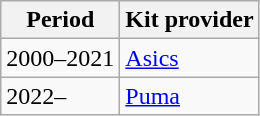<table class="wikitable" style="text-align: left">
<tr>
<th>Period</th>
<th>Kit provider</th>
</tr>
<tr>
<td>2000–2021</td>
<td><a href='#'>Asics</a></td>
</tr>
<tr>
<td>2022–</td>
<td><a href='#'>Puma</a></td>
</tr>
</table>
